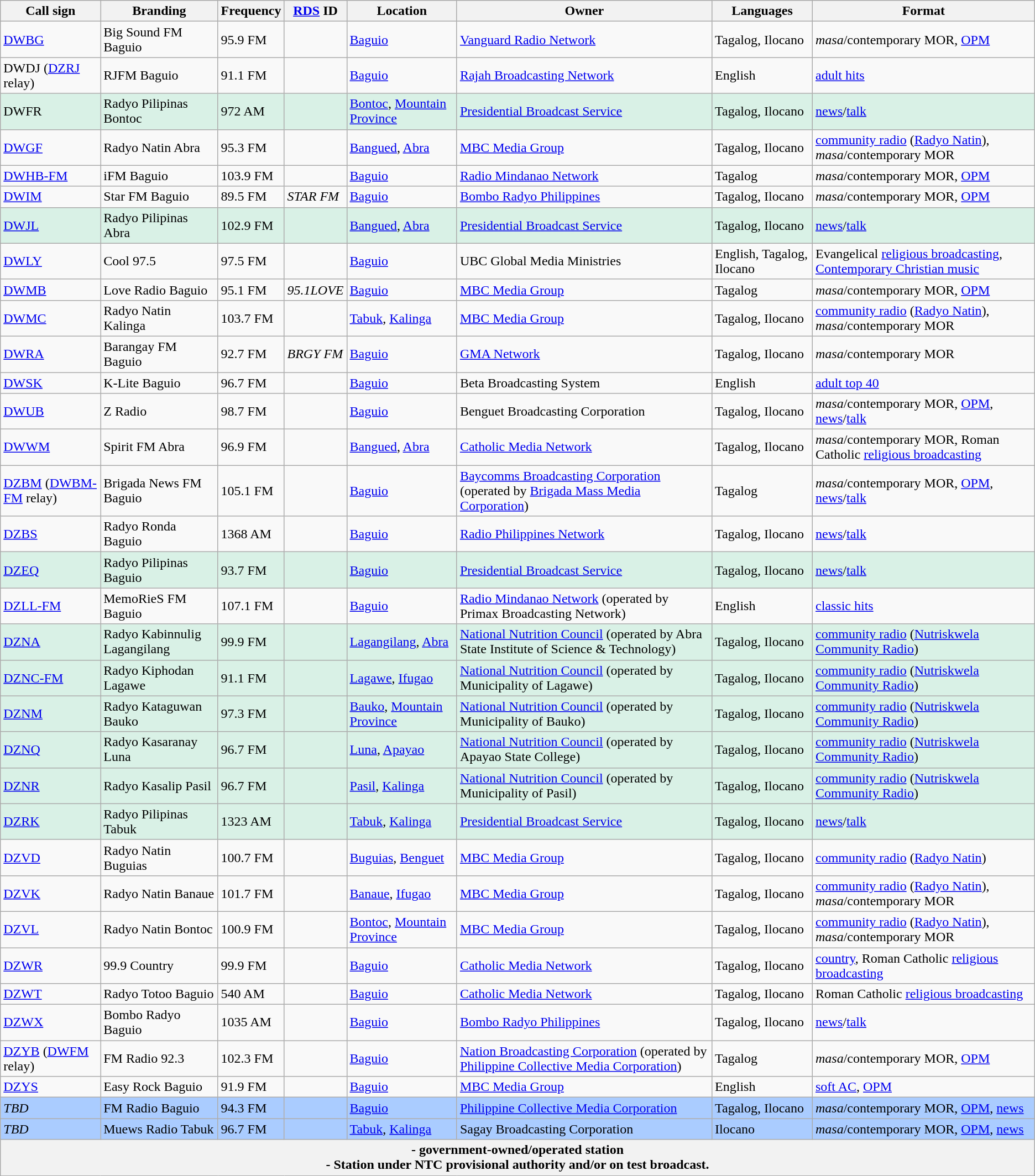<table class="wikitable sortable">
<tr>
<th>Call sign</th>
<th>Branding</th>
<th>Frequency</th>
<th><a href='#'>RDS</a> ID</th>
<th>Location</th>
<th>Owner</th>
<th>Languages</th>
<th>Format</th>
</tr>
<tr>
<td><a href='#'>DWBG</a></td>
<td>Big Sound FM Baguio</td>
<td>95.9 FM</td>
<td></td>
<td><a href='#'>Baguio</a></td>
<td><a href='#'>Vanguard Radio Network</a></td>
<td>Tagalog, Ilocano</td>
<td><em>masa</em>/contemporary MOR, <a href='#'>OPM</a></td>
</tr>
<tr>
<td>DWDJ (<a href='#'>DZRJ</a> relay)</td>
<td>RJFM Baguio</td>
<td>91.1 FM</td>
<td></td>
<td><a href='#'>Baguio</a></td>
<td><a href='#'>Rajah Broadcasting Network</a></td>
<td>English</td>
<td><a href='#'>adult hits</a></td>
</tr>
<tr bgcolor=#d9f1e6>
<td>DWFR</td>
<td>Radyo Pilipinas Bontoc</td>
<td>972 AM</td>
<td></td>
<td><a href='#'>Bontoc</a>, <a href='#'>Mountain Province</a></td>
<td><a href='#'>Presidential Broadcast Service</a></td>
<td>Tagalog, Ilocano</td>
<td><a href='#'>news</a>/<a href='#'>talk</a></td>
</tr>
<tr>
<td><a href='#'>DWGF</a></td>
<td>Radyo Natin Abra</td>
<td>95.3 FM</td>
<td></td>
<td><a href='#'>Bangued</a>, <a href='#'>Abra</a></td>
<td><a href='#'>MBC Media Group</a></td>
<td>Tagalog, Ilocano</td>
<td><a href='#'>community radio</a> (<a href='#'>Radyo Natin</a>), <em>masa</em>/contemporary MOR</td>
</tr>
<tr>
<td><a href='#'>DWHB-FM</a></td>
<td>iFM Baguio</td>
<td>103.9 FM</td>
<td></td>
<td><a href='#'>Baguio</a></td>
<td><a href='#'>Radio Mindanao Network</a></td>
<td>Tagalog</td>
<td><em>masa</em>/contemporary MOR, <a href='#'>OPM</a></td>
</tr>
<tr>
<td><a href='#'>DWIM</a></td>
<td>Star FM Baguio</td>
<td>89.5 FM</td>
<td><em>STAR FM</em></td>
<td><a href='#'>Baguio</a></td>
<td><a href='#'>Bombo Radyo Philippines</a></td>
<td>Tagalog, Ilocano</td>
<td><em>masa</em>/contemporary MOR, <a href='#'>OPM</a></td>
</tr>
<tr bgcolor=#d9f1e6>
<td><a href='#'>DWJL</a></td>
<td>Radyo Pilipinas Abra</td>
<td>102.9 FM</td>
<td></td>
<td><a href='#'>Bangued</a>, <a href='#'>Abra</a></td>
<td><a href='#'>Presidential Broadcast Service</a></td>
<td>Tagalog, Ilocano</td>
<td><a href='#'>news</a>/<a href='#'>talk</a></td>
</tr>
<tr>
<td><a href='#'>DWLY</a></td>
<td>Cool 97.5</td>
<td>97.5 FM</td>
<td></td>
<td><a href='#'>Baguio</a></td>
<td>UBC Global Media Ministries</td>
<td>English, Tagalog, Ilocano</td>
<td>Evangelical <a href='#'>religious broadcasting</a>, <a href='#'>Contemporary Christian music</a></td>
</tr>
<tr>
<td><a href='#'>DWMB</a></td>
<td>Love Radio Baguio</td>
<td>95.1 FM</td>
<td><em>95.1LOVE</em></td>
<td><a href='#'>Baguio</a></td>
<td><a href='#'>MBC Media Group</a></td>
<td>Tagalog</td>
<td><em>masa</em>/contemporary MOR, <a href='#'>OPM</a></td>
</tr>
<tr>
<td><a href='#'>DWMC</a></td>
<td>Radyo Natin Kalinga</td>
<td>103.7 FM</td>
<td></td>
<td><a href='#'>Tabuk</a>, <a href='#'>Kalinga</a></td>
<td><a href='#'>MBC Media Group</a></td>
<td>Tagalog, Ilocano</td>
<td><a href='#'>community radio</a> (<a href='#'>Radyo Natin</a>), <em>masa</em>/contemporary MOR</td>
</tr>
<tr>
<td><a href='#'>DWRA</a></td>
<td>Barangay FM Baguio</td>
<td>92.7 FM</td>
<td><em>BRGY FM</em></td>
<td><a href='#'>Baguio</a></td>
<td><a href='#'>GMA Network</a></td>
<td>Tagalog, Ilocano</td>
<td><em>masa</em>/contemporary MOR</td>
</tr>
<tr>
<td><a href='#'>DWSK</a></td>
<td>K-Lite Baguio</td>
<td>96.7 FM</td>
<td></td>
<td><a href='#'>Baguio</a></td>
<td>Beta Broadcasting System</td>
<td>English</td>
<td><a href='#'>adult top 40</a></td>
</tr>
<tr>
<td><a href='#'>DWUB</a></td>
<td>Z Radio</td>
<td>98.7 FM</td>
<td></td>
<td><a href='#'>Baguio</a></td>
<td>Benguet Broadcasting Corporation</td>
<td>Tagalog, Ilocano</td>
<td><em>masa</em>/contemporary MOR, <a href='#'>OPM</a>, <a href='#'>news</a>/<a href='#'>talk</a></td>
</tr>
<tr>
<td><a href='#'>DWWM</a></td>
<td>Spirit FM Abra</td>
<td>96.9 FM</td>
<td></td>
<td><a href='#'>Bangued</a>, <a href='#'>Abra</a></td>
<td><a href='#'>Catholic Media Network</a></td>
<td>Tagalog, Ilocano</td>
<td><em>masa</em>/contemporary MOR, Roman Catholic <a href='#'>religious broadcasting</a></td>
</tr>
<tr>
<td><a href='#'>DZBM</a> (<a href='#'>DWBM-FM</a> relay)</td>
<td>Brigada News FM Baguio</td>
<td>105.1 FM</td>
<td></td>
<td><a href='#'>Baguio</a></td>
<td><a href='#'>Baycomms Broadcasting Corporation</a>  (operated by <a href='#'>Brigada Mass Media Corporation</a>)</td>
<td>Tagalog</td>
<td><em>masa</em>/contemporary MOR, <a href='#'>OPM</a>, <a href='#'>news</a>/<a href='#'>talk</a></td>
</tr>
<tr>
<td><a href='#'>DZBS</a></td>
<td>Radyo Ronda Baguio</td>
<td>1368 AM</td>
<td></td>
<td><a href='#'>Baguio</a></td>
<td><a href='#'>Radio Philippines Network</a></td>
<td>Tagalog, Ilocano</td>
<td><a href='#'>news</a>/<a href='#'>talk</a></td>
</tr>
<tr bgcolor=#d9f1e6>
<td><a href='#'>DZEQ</a></td>
<td>Radyo Pilipinas Baguio</td>
<td>93.7 FM</td>
<td></td>
<td><a href='#'>Baguio</a></td>
<td><a href='#'>Presidential Broadcast Service</a></td>
<td>Tagalog, Ilocano</td>
<td><a href='#'>news</a>/<a href='#'>talk</a></td>
</tr>
<tr>
<td><a href='#'>DZLL-FM</a></td>
<td>MemoRieS FM Baguio</td>
<td>107.1 FM</td>
<td></td>
<td><a href='#'>Baguio</a></td>
<td><a href='#'>Radio Mindanao Network</a> (operated by Primax Broadcasting Network)</td>
<td>English</td>
<td><a href='#'>classic hits</a></td>
</tr>
<tr bgcolor=#d9f1e6>
<td><a href='#'>DZNA</a></td>
<td>Radyo Kabinnulig Lagangilang</td>
<td>99.9 FM</td>
<td></td>
<td><a href='#'>Lagangilang</a>, <a href='#'>Abra</a></td>
<td><a href='#'>National Nutrition Council</a> (operated by Abra State Institute of Science & Technology)</td>
<td>Tagalog, Ilocano</td>
<td><a href='#'>community radio</a> (<a href='#'>Nutriskwela Community Radio</a>)</td>
</tr>
<tr bgcolor=#d9f1e6>
<td><a href='#'>DZNC-FM</a></td>
<td>Radyo Kiphodan Lagawe</td>
<td>91.1 FM</td>
<td></td>
<td><a href='#'>Lagawe</a>, <a href='#'>Ifugao</a></td>
<td><a href='#'>National Nutrition Council</a> (operated by Municipality of Lagawe)</td>
<td>Tagalog, Ilocano</td>
<td><a href='#'>community radio</a> (<a href='#'>Nutriskwela Community Radio</a>)</td>
</tr>
<tr bgcolor=#d9f1e6>
<td><a href='#'>DZNM</a></td>
<td>Radyo Kataguwan Bauko</td>
<td>97.3 FM</td>
<td></td>
<td><a href='#'>Bauko</a>, <a href='#'>Mountain Province</a></td>
<td><a href='#'>National Nutrition Council</a> (operated by Municipality of Bauko)</td>
<td>Tagalog, Ilocano</td>
<td><a href='#'>community radio</a> (<a href='#'>Nutriskwela Community Radio</a>)</td>
</tr>
<tr bgcolor=#d9f1e6>
<td><a href='#'>DZNQ</a></td>
<td>Radyo Kasaranay Luna</td>
<td>96.7 FM</td>
<td></td>
<td><a href='#'>Luna</a>, <a href='#'>Apayao</a></td>
<td><a href='#'>National Nutrition Council</a> (operated by Apayao State College)</td>
<td>Tagalog, Ilocano</td>
<td><a href='#'>community radio</a> (<a href='#'>Nutriskwela Community Radio</a>)</td>
</tr>
<tr bgcolor=#d9f1e6>
<td><a href='#'>DZNR</a></td>
<td>Radyo Kasalip Pasil</td>
<td>96.7 FM</td>
<td></td>
<td><a href='#'>Pasil</a>, <a href='#'>Kalinga</a></td>
<td><a href='#'>National Nutrition Council</a> (operated by Municipality of Pasil)</td>
<td>Tagalog, Ilocano</td>
<td><a href='#'>community radio</a> (<a href='#'>Nutriskwela Community Radio</a>)</td>
</tr>
<tr bgcolor=#d9f1e6>
<td><a href='#'>DZRK</a></td>
<td>Radyo Pilipinas Tabuk</td>
<td>1323 AM</td>
<td></td>
<td><a href='#'>Tabuk</a>, <a href='#'>Kalinga</a></td>
<td><a href='#'>Presidential Broadcast Service</a></td>
<td>Tagalog, Ilocano</td>
<td><a href='#'>news</a>/<a href='#'>talk</a></td>
</tr>
<tr>
<td><a href='#'>DZVD</a></td>
<td>Radyo Natin Buguias</td>
<td>100.7 FM</td>
<td></td>
<td><a href='#'>Buguias</a>, <a href='#'>Benguet</a></td>
<td><a href='#'>MBC Media Group</a></td>
<td>Tagalog, Ilocano</td>
<td><a href='#'>community radio</a> (<a href='#'>Radyo Natin</a>)</td>
</tr>
<tr>
<td><a href='#'>DZVK</a></td>
<td>Radyo Natin Banaue</td>
<td>101.7 FM</td>
<td></td>
<td><a href='#'>Banaue</a>, <a href='#'>Ifugao</a></td>
<td><a href='#'>MBC Media Group</a></td>
<td>Tagalog, Ilocano</td>
<td><a href='#'>community radio</a> (<a href='#'>Radyo Natin</a>), <em>masa</em>/contemporary MOR</td>
</tr>
<tr>
<td><a href='#'>DZVL</a></td>
<td>Radyo Natin Bontoc</td>
<td>100.9 FM</td>
<td></td>
<td><a href='#'>Bontoc</a>, <a href='#'>Mountain Province</a></td>
<td><a href='#'>MBC Media Group</a></td>
<td>Tagalog, Ilocano</td>
<td><a href='#'>community radio</a> (<a href='#'>Radyo Natin</a>), <em>masa</em>/contemporary MOR</td>
</tr>
<tr>
<td><a href='#'>DZWR</a></td>
<td>99.9 Country</td>
<td>99.9 FM</td>
<td></td>
<td><a href='#'>Baguio</a></td>
<td><a href='#'>Catholic Media Network</a></td>
<td>Tagalog, Ilocano</td>
<td><a href='#'>country</a>, Roman Catholic <a href='#'>religious broadcasting</a></td>
</tr>
<tr>
<td><a href='#'>DZWT</a></td>
<td>Radyo Totoo Baguio</td>
<td>540 AM</td>
<td></td>
<td><a href='#'>Baguio</a></td>
<td><a href='#'>Catholic Media Network</a></td>
<td>Tagalog, Ilocano</td>
<td>Roman Catholic <a href='#'>religious broadcasting</a></td>
</tr>
<tr>
<td><a href='#'>DZWX</a></td>
<td>Bombo Radyo Baguio</td>
<td>1035 AM</td>
<td></td>
<td><a href='#'>Baguio</a></td>
<td><a href='#'>Bombo Radyo Philippines</a></td>
<td>Tagalog, Ilocano</td>
<td><a href='#'>news</a>/<a href='#'>talk</a></td>
</tr>
<tr>
<td><a href='#'>DZYB</a> (<a href='#'>DWFM</a> relay)</td>
<td>FM Radio 92.3</td>
<td>102.3 FM</td>
<td></td>
<td><a href='#'>Baguio</a></td>
<td><a href='#'>Nation Broadcasting Corporation</a> (operated by <a href='#'>Philippine Collective Media Corporation</a>)</td>
<td>Tagalog</td>
<td><em>masa</em>/contemporary MOR, <a href='#'>OPM</a></td>
</tr>
<tr>
<td><a href='#'>DZYS</a></td>
<td>Easy Rock Baguio</td>
<td>91.9 FM</td>
<td></td>
<td><a href='#'>Baguio</a></td>
<td><a href='#'>MBC Media Group</a></td>
<td>English</td>
<td><a href='#'>soft AC</a>, <a href='#'>OPM</a></td>
</tr>
<tr bgcolor="#acf">
<td><em>TBD</em></td>
<td>FM Radio Baguio</td>
<td>94.3 FM</td>
<td></td>
<td><a href='#'>Baguio</a></td>
<td><a href='#'>Philippine Collective Media Corporation</a></td>
<td>Tagalog, Ilocano</td>
<td><em>masa</em>/contemporary MOR, <a href='#'>OPM</a>, <a href='#'>news</a></td>
</tr>
<tr bgcolor="#acf">
<td><em>TBD</em></td>
<td>Muews Radio Tabuk</td>
<td>96.7 FM</td>
<td></td>
<td><a href='#'>Tabuk</a>, <a href='#'>Kalinga</a></td>
<td>Sagay Broadcasting Corporation</td>
<td>Ilocano</td>
<td><em>masa</em>/contemporary MOR, <a href='#'>OPM</a>, <a href='#'>news</a></td>
</tr>
<tr>
<th align="center" colspan="8" style="font-size: 12pt"> - government-owned/operated station<br> - Station under NTC provisional authority and/or on test broadcast.</th>
</tr>
</table>
